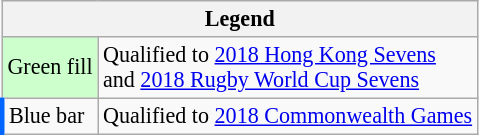<table class="wikitable" style="font-size:92%;">
<tr>
<th colspan=2>Legend</th>
</tr>
<tr>
<td bgcolor=#cfc>Green fill</td>
<td>Qualified to <a href='#'>2018 Hong Kong Sevens</a><br>and <a href='#'>2018 Rugby World Cup Sevens</a></td>
</tr>
<tr>
<td style="border-left:3px solid #06f;">Blue bar</td>
<td style="border-left:0px;">Qualified to <a href='#'>2018 Commonwealth Games</a></td>
</tr>
</table>
